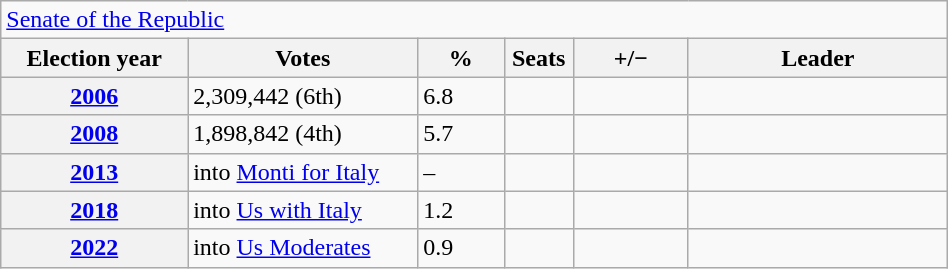<table class=wikitable style="width:50%; border:1px #AAAAFF solid">
<tr>
<td colspan=6><a href='#'>Senate of the Republic</a></td>
</tr>
<tr>
<th width=13%>Election year</th>
<th width=16%>Votes</th>
<th width=6%>%</th>
<th width=1%>Seats</th>
<th width=8%>+/−</th>
<th width=18%>Leader</th>
</tr>
<tr>
<th><a href='#'>2006</a></th>
<td>2,309,442 (6th)</td>
<td>6.8</td>
<td></td>
<td></td>
<td></td>
</tr>
<tr>
<th><a href='#'>2008</a></th>
<td>1,898,842 (4th)</td>
<td>5.7</td>
<td></td>
<td></td>
<td></td>
</tr>
<tr>
<th><a href='#'>2013</a></th>
<td>into <a href='#'>Monti for Italy</a></td>
<td>–</td>
<td></td>
<td></td>
<td></td>
</tr>
<tr>
<th><a href='#'>2018</a></th>
<td>into <a href='#'>Us with Italy</a></td>
<td>1.2</td>
<td></td>
<td></td>
<td></td>
</tr>
<tr>
<th><a href='#'>2022</a></th>
<td>into <a href='#'>Us Moderates</a></td>
<td>0.9</td>
<td></td>
<td></td>
<td></td>
</tr>
</table>
